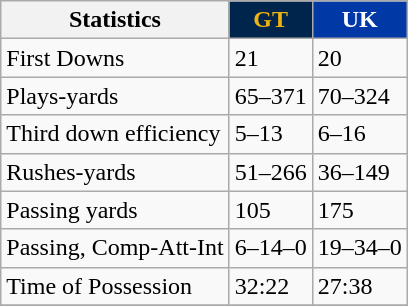<table class="wikitable">
<tr>
<th>Statistics</th>
<th style="background:#00254c; color:#eeb211">GT</th>
<th style="background:#0039a6; color:#ffffff">UK</th>
</tr>
<tr>
<td>First Downs</td>
<td>21</td>
<td>20</td>
</tr>
<tr>
<td>Plays-yards</td>
<td>65–371</td>
<td>70–324</td>
</tr>
<tr>
<td>Third down efficiency</td>
<td>5–13</td>
<td>6–16</td>
</tr>
<tr>
<td>Rushes-yards</td>
<td>51–266</td>
<td>36–149</td>
</tr>
<tr>
<td>Passing yards</td>
<td>105</td>
<td>175</td>
</tr>
<tr>
<td>Passing, Comp-Att-Int</td>
<td>6–14–0</td>
<td>19–34–0</td>
</tr>
<tr>
<td>Time of Possession</td>
<td>32:22</td>
<td>27:38</td>
</tr>
<tr>
</tr>
</table>
